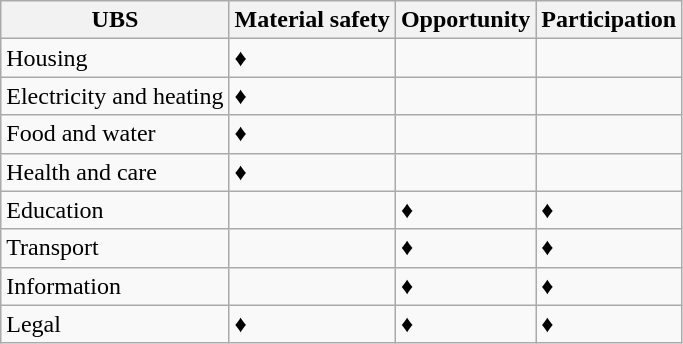<table class="wikitable">
<tr>
<th>UBS</th>
<th>Material safety</th>
<th>Opportunity</th>
<th>Participation</th>
</tr>
<tr>
<td>Housing</td>
<td>♦</td>
<td></td>
<td></td>
</tr>
<tr>
<td>Electricity and heating</td>
<td>♦</td>
<td></td>
<td></td>
</tr>
<tr>
<td>Food and water</td>
<td>♦</td>
<td></td>
<td></td>
</tr>
<tr>
<td>Health and care</td>
<td>♦</td>
<td></td>
<td></td>
</tr>
<tr>
<td>Education</td>
<td></td>
<td>♦</td>
<td>♦</td>
</tr>
<tr>
<td>Transport</td>
<td></td>
<td>♦</td>
<td>♦</td>
</tr>
<tr>
<td>Information</td>
<td></td>
<td>♦</td>
<td>♦</td>
</tr>
<tr>
<td>Legal</td>
<td>♦</td>
<td>♦</td>
<td>♦</td>
</tr>
</table>
